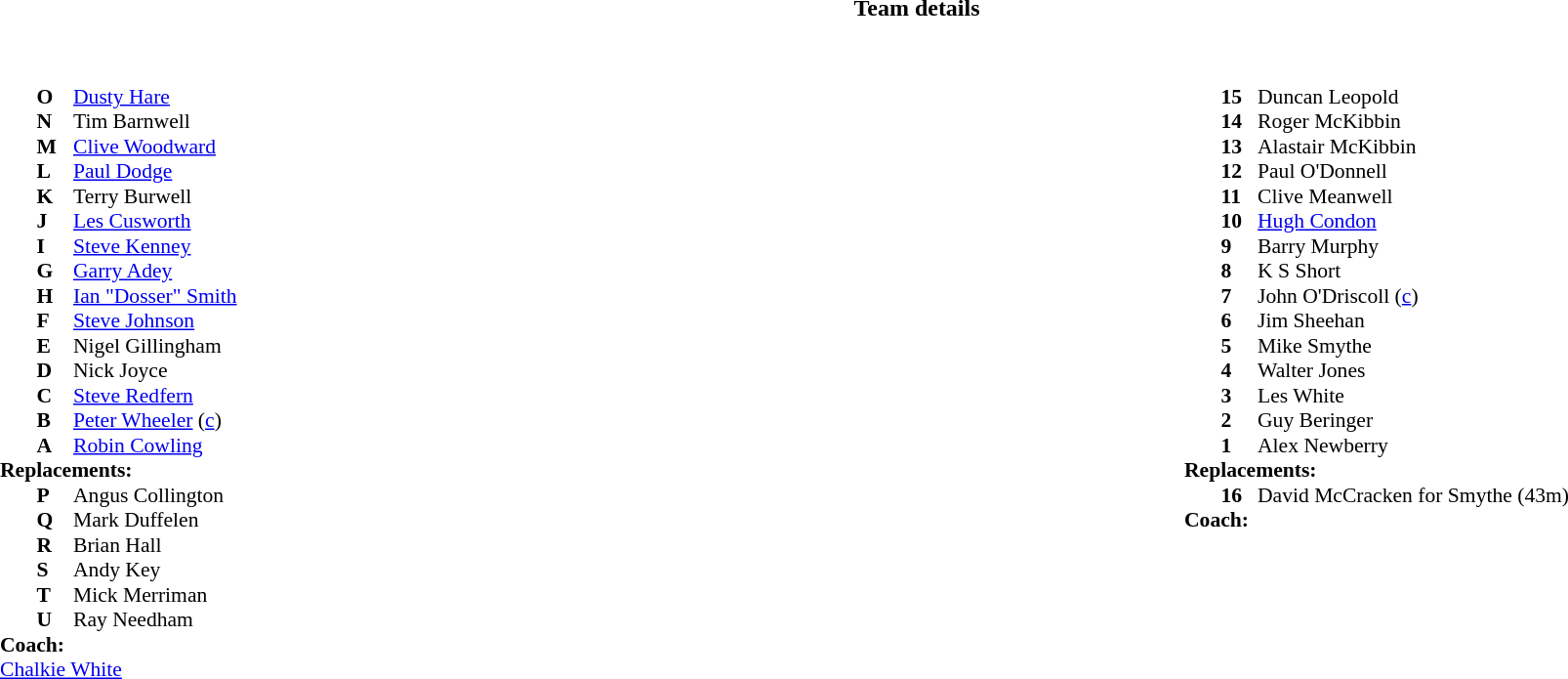<table border="0" width="100%" class="collapsible collapsed">
<tr>
<th>Team details</th>
</tr>
<tr>
<td><br><table width="100%">
<tr>
<td valign="top" width="50%"><br><table style="font-size: 90%" cellspacing="0" cellpadding="0">
<tr>
<th width="25"></th>
<th width="25"></th>
</tr>
<tr>
<td></td>
<td><strong>O</strong></td>
<td><a href='#'>Dusty Hare</a></td>
</tr>
<tr>
<td></td>
<td><strong>N</strong></td>
<td>Tim Barnwell</td>
</tr>
<tr>
<td></td>
<td><strong>M</strong></td>
<td><a href='#'>Clive Woodward</a></td>
</tr>
<tr>
<td></td>
<td><strong>L</strong></td>
<td><a href='#'>Paul Dodge</a></td>
</tr>
<tr>
<td></td>
<td><strong>K</strong></td>
<td>Terry Burwell</td>
</tr>
<tr>
<td></td>
<td><strong>J</strong></td>
<td><a href='#'>Les Cusworth</a></td>
</tr>
<tr>
<td></td>
<td><strong>I</strong></td>
<td><a href='#'>Steve Kenney</a></td>
</tr>
<tr>
<td></td>
<td><strong>G</strong></td>
<td><a href='#'>Garry Adey</a></td>
</tr>
<tr>
<td></td>
<td><strong>H</strong></td>
<td><a href='#'>Ian "Dosser" Smith</a></td>
</tr>
<tr>
<td></td>
<td><strong>F</strong></td>
<td><a href='#'>Steve Johnson</a></td>
</tr>
<tr>
<td></td>
<td><strong>E</strong></td>
<td>Nigel Gillingham</td>
</tr>
<tr>
<td></td>
<td><strong>D</strong></td>
<td>Nick Joyce</td>
</tr>
<tr>
<td></td>
<td><strong>C</strong></td>
<td><a href='#'>Steve Redfern</a></td>
</tr>
<tr>
<td></td>
<td><strong>B</strong></td>
<td><a href='#'>Peter Wheeler</a> (<a href='#'>c</a>)</td>
</tr>
<tr>
<td></td>
<td><strong>A</strong></td>
<td><a href='#'>Robin Cowling</a></td>
</tr>
<tr>
<td colspan=3><strong>Replacements:</strong></td>
</tr>
<tr>
<td></td>
<td><strong>P</strong></td>
<td>Angus Collington</td>
</tr>
<tr>
<td></td>
<td><strong>Q</strong></td>
<td>Mark Duffelen</td>
</tr>
<tr>
<td></td>
<td><strong>R</strong></td>
<td>Brian Hall</td>
</tr>
<tr>
<td></td>
<td><strong>S</strong></td>
<td>Andy Key</td>
</tr>
<tr>
<td></td>
<td><strong>T</strong></td>
<td>Mick Merriman</td>
</tr>
<tr>
<td></td>
<td><strong>U</strong></td>
<td>Ray Needham</td>
</tr>
<tr>
<td colspan=3><strong>Coach:</strong></td>
</tr>
<tr>
<td colspan="4"><a href='#'>Chalkie White</a></td>
</tr>
<tr>
<td colspan="4"></td>
</tr>
</table>
</td>
<td valign="top" width="50%"><br><table style="font-size: 90%" cellspacing="0" cellpadding="0" align="center">
<tr>
<th width="25"></th>
<th width="25"></th>
</tr>
<tr>
<td></td>
<td><strong>15</strong></td>
<td>Duncan Leopold</td>
</tr>
<tr>
<td></td>
<td><strong>14</strong></td>
<td>Roger McKibbin</td>
</tr>
<tr>
<td></td>
<td><strong>13</strong></td>
<td>Alastair McKibbin</td>
</tr>
<tr>
<td></td>
<td><strong>12</strong></td>
<td>Paul O'Donnell</td>
</tr>
<tr>
<td></td>
<td><strong>11</strong></td>
<td>Clive Meanwell</td>
</tr>
<tr>
<td></td>
<td><strong>10</strong></td>
<td><a href='#'>Hugh Condon</a></td>
</tr>
<tr>
<td></td>
<td><strong>9</strong></td>
<td>Barry Murphy</td>
</tr>
<tr>
<td></td>
<td><strong>8</strong></td>
<td>K S Short</td>
</tr>
<tr>
<td></td>
<td><strong>7</strong></td>
<td>John O'Driscoll (<a href='#'>c</a>)</td>
</tr>
<tr>
<td></td>
<td><strong>6</strong></td>
<td>Jim Sheehan</td>
</tr>
<tr>
<td></td>
<td><strong>5</strong></td>
<td>Mike Smythe</td>
</tr>
<tr>
<td></td>
<td><strong>4</strong></td>
<td>Walter Jones</td>
</tr>
<tr>
<td></td>
<td><strong>3</strong></td>
<td>Les White</td>
</tr>
<tr>
<td></td>
<td><strong>2</strong></td>
<td>Guy Beringer</td>
</tr>
<tr>
<td></td>
<td><strong>1</strong></td>
<td>Alex Newberry</td>
</tr>
<tr>
<td colspan=3><strong>Replacements:</strong></td>
</tr>
<tr>
<td></td>
<td><strong>16</strong></td>
<td>David McCracken for Smythe (43m)</td>
</tr>
<tr>
<td colspan=3><strong>Coach:</strong></td>
</tr>
</table>
</td>
</tr>
</table>
</td>
</tr>
</table>
